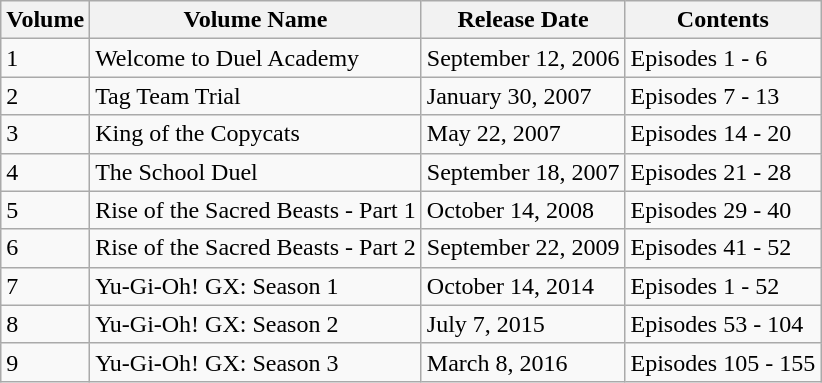<table class="wikitable">
<tr>
<th>Volume</th>
<th>Volume Name</th>
<th>Release Date</th>
<th>Contents</th>
</tr>
<tr>
<td>1</td>
<td>Welcome to Duel Academy</td>
<td>September 12, 2006</td>
<td>Episodes 1 - 6</td>
</tr>
<tr>
<td>2</td>
<td>Tag Team Trial</td>
<td>January 30, 2007</td>
<td>Episodes 7 - 13</td>
</tr>
<tr>
<td>3</td>
<td>King of the Copycats</td>
<td>May 22, 2007</td>
<td>Episodes 14 - 20</td>
</tr>
<tr>
<td>4</td>
<td>The School Duel</td>
<td>September 18, 2007</td>
<td>Episodes 21 - 28</td>
</tr>
<tr>
<td>5</td>
<td>Rise of the Sacred Beasts - Part 1</td>
<td>October 14, 2008</td>
<td>Episodes 29 - 40</td>
</tr>
<tr>
<td>6</td>
<td>Rise of the Sacred Beasts - Part 2</td>
<td>September 22, 2009</td>
<td>Episodes 41 - 52</td>
</tr>
<tr>
<td>7</td>
<td>Yu-Gi-Oh! GX: Season 1</td>
<td>October 14, 2014</td>
<td>Episodes 1 - 52</td>
</tr>
<tr>
<td>8</td>
<td>Yu-Gi-Oh! GX: Season 2</td>
<td>July 7, 2015</td>
<td>Episodes 53 - 104</td>
</tr>
<tr>
<td>9</td>
<td>Yu-Gi-Oh! GX: Season 3</td>
<td>March 8, 2016</td>
<td>Episodes 105 - 155</td>
</tr>
</table>
